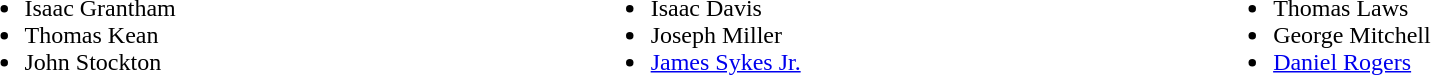<table width=100%>
<tr valign=top>
<td><br><ul><li>Isaac Grantham</li><li>Thomas Kean</li><li>John Stockton</li></ul></td>
<td><br><ul><li>Isaac Davis</li><li>Joseph Miller</li><li><a href='#'>James Sykes Jr.</a></li></ul></td>
<td><br><ul><li>Thomas Laws</li><li>George Mitchell</li><li><a href='#'>Daniel Rogers</a></li></ul></td>
</tr>
</table>
